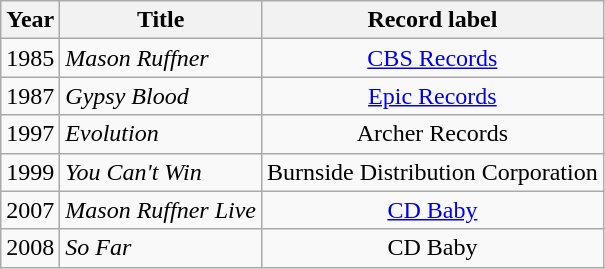<table class="wikitable sortable">
<tr>
<th>Year</th>
<th>Title</th>
<th>Record label</th>
</tr>
<tr>
<td>1985</td>
<td><em>Mason Ruffner</em></td>
<td style="text-align:center;"><a href='#'>CBS Records</a></td>
</tr>
<tr>
<td>1987</td>
<td><em>Gypsy Blood</em></td>
<td style="text-align:center;"><a href='#'>Epic Records</a></td>
</tr>
<tr>
<td>1997</td>
<td><em>Evolution</em></td>
<td style="text-align:center;">Archer Records</td>
</tr>
<tr>
<td>1999</td>
<td><em>You Can't Win</em></td>
<td style="text-align:center;">Burnside Distribution Corporation</td>
</tr>
<tr>
<td>2007</td>
<td><em>Mason Ruffner Live</em></td>
<td style="text-align:center;"><a href='#'>CD Baby</a></td>
</tr>
<tr>
<td>2008</td>
<td><em>So Far</em></td>
<td style="text-align:center;">CD Baby</td>
</tr>
</table>
